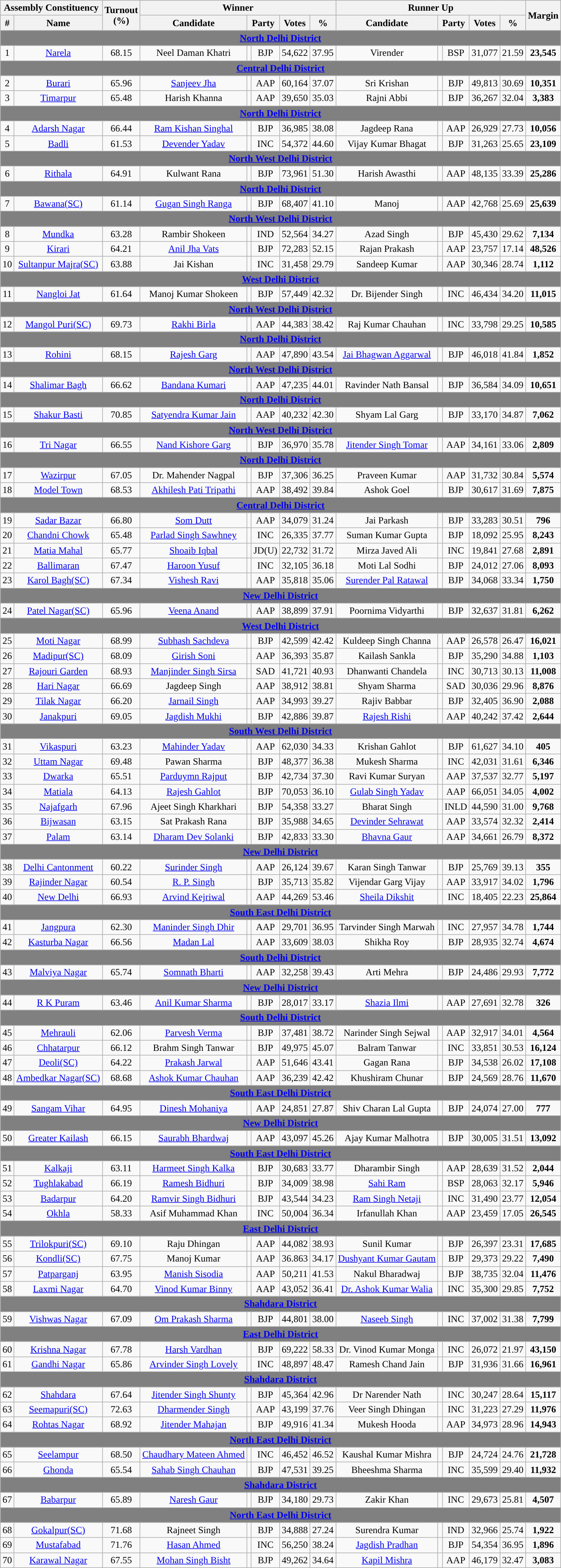<table class="wikitable sortable" style="text-align:center;">
<tr>
<th colspan="2">Assembly Constituency</th>
<th rowspan="2">Turnout<br>(%)</th>
<th colspan="5">Winner</th>
<th colspan="5">Runner Up</th>
<th rowspan="2">Margin</th>
</tr>
<tr>
<th>#</th>
<th>Name</th>
<th>Candidate</th>
<th colspan="2">Party</th>
<th>Votes</th>
<th><strong>%</strong></th>
<th>Candidate</th>
<th colspan="2">Party</th>
<th>Votes</th>
<th><strong>%</strong></th>
</tr>
<tr>
<td colspan="14" align="center" style="background-color: grey;"><a href='#'><span><strong>North Delhi District</strong></span></a></td>
</tr>
<tr>
<td>1</td>
<td><a href='#'>Narela</a></td>
<td>68.15</td>
<td>Neel Daman Khatri</td>
<td></td>
<td>BJP</td>
<td>54,622</td>
<td>37.95</td>
<td>Virender</td>
<td></td>
<td>BSP</td>
<td>31,077</td>
<td>21.59</td>
<td style="background:"><span><strong>23,545</strong></span></td>
</tr>
<tr>
<td colspan="14" align="center" style="background-color: grey;"><a href='#'><span><strong>Central Delhi District</strong></span></a></td>
</tr>
<tr>
<td>2</td>
<td><a href='#'>Burari</a></td>
<td>65.96</td>
<td><a href='#'>Sanjeev Jha</a></td>
<td></td>
<td>AAP</td>
<td>60,164</td>
<td>37.07</td>
<td>Sri Krishan</td>
<td></td>
<td>BJP</td>
<td>49,813</td>
<td>30.69</td>
<td style="background:"><span><strong>10,351</strong></span></td>
</tr>
<tr>
<td>3</td>
<td><a href='#'>Timarpur</a></td>
<td>65.48</td>
<td>Harish Khanna</td>
<td></td>
<td>AAP</td>
<td>39,650</td>
<td>35.03</td>
<td>Rajni Abbi</td>
<td></td>
<td>BJP</td>
<td>36,267</td>
<td>32.04</td>
<td style="background:"><span><strong>3,383</strong></span></td>
</tr>
<tr>
<td colspan="14" align="center" style="background-color: grey;"><a href='#'><span><strong>North Delhi District</strong></span></a></td>
</tr>
<tr>
<td>4</td>
<td><a href='#'>Adarsh Nagar</a></td>
<td>66.44</td>
<td><a href='#'>Ram Kishan Singhal</a></td>
<td></td>
<td>BJP</td>
<td>36,985</td>
<td>38.08</td>
<td>Jagdeep Rana</td>
<td></td>
<td>AAP</td>
<td>26,929</td>
<td>27.73</td>
<td style="background:"><span><strong>10,056</strong></span></td>
</tr>
<tr>
<td>5</td>
<td><a href='#'>Badli</a></td>
<td>61.53</td>
<td><a href='#'>Devender Yadav</a></td>
<td></td>
<td>INC</td>
<td>54,372</td>
<td>44.60</td>
<td>Vijay Kumar Bhagat</td>
<td></td>
<td>BJP</td>
<td>31,263</td>
<td>25.65</td>
<td style="background:"><span><strong>23,109</strong></span></td>
</tr>
<tr>
<td colspan="14" align="center" style="background-color: grey;"><a href='#'><span><strong>North West Delhi District</strong></span></a></td>
</tr>
<tr>
<td>6</td>
<td><a href='#'>Rithala</a></td>
<td>64.91</td>
<td>Kulwant Rana</td>
<td></td>
<td>BJP</td>
<td>73,961</td>
<td>51.30</td>
<td>Harish Awasthi</td>
<td></td>
<td>AAP</td>
<td>48,135</td>
<td>33.39</td>
<td style="background:"><span><strong>25,286</strong></span></td>
</tr>
<tr>
<td colspan="14" align="center" style="background-color: grey;"><a href='#'><span><strong>North Delhi District</strong></span></a></td>
</tr>
<tr>
<td>7</td>
<td><a href='#'>Bawana(SC)</a></td>
<td>61.14</td>
<td><a href='#'>Gugan Singh Ranga</a></td>
<td></td>
<td>BJP</td>
<td>68,407</td>
<td>41.10</td>
<td>Manoj</td>
<td></td>
<td>AAP</td>
<td>42,768</td>
<td>25.69</td>
<td style="background:"><span><strong>25,639</strong></span></td>
</tr>
<tr>
<td colspan="14" align="center" style="background-color: grey;"><a href='#'><span><strong>North West Delhi District</strong></span></a></td>
</tr>
<tr>
<td>8</td>
<td><a href='#'>Mundka</a></td>
<td>63.28</td>
<td>Rambir Shokeen</td>
<td></td>
<td>IND</td>
<td>52,564</td>
<td>34.27</td>
<td>Azad Singh</td>
<td></td>
<td>BJP</td>
<td>45,430</td>
<td>29.62</td>
<td style="background:"><span><strong>7,134</strong></span></td>
</tr>
<tr>
<td>9</td>
<td><a href='#'>Kirari</a></td>
<td>64.21</td>
<td><a href='#'>Anil Jha Vats</a></td>
<td></td>
<td>BJP</td>
<td>72,283</td>
<td>52.15</td>
<td>Rajan Prakash</td>
<td></td>
<td>AAP</td>
<td>23,757</td>
<td>17.14</td>
<td style="background:"><span><strong>48,526</strong></span></td>
</tr>
<tr>
<td>10</td>
<td><a href='#'>Sultanpur Majra(SC)</a></td>
<td>63.88</td>
<td>Jai Kishan</td>
<td></td>
<td>INC</td>
<td>31,458</td>
<td>29.79</td>
<td>Sandeep Kumar</td>
<td></td>
<td>AAP</td>
<td>30,346</td>
<td>28.74</td>
<td style="background:"><span><strong>1,112</strong></span></td>
</tr>
<tr>
<td colspan="14" align="center" style="background-color: grey;"><a href='#'><span><strong>West Delhi District</strong></span></a></td>
</tr>
<tr>
<td>11</td>
<td><a href='#'>Nangloi Jat</a></td>
<td>61.64</td>
<td>Manoj Kumar Shokeen</td>
<td></td>
<td>BJP</td>
<td>57,449</td>
<td>42.32</td>
<td>Dr. Bijender Singh</td>
<td></td>
<td>INC</td>
<td>46,434</td>
<td>34.20</td>
<td style="background:"><span><strong>11,015</strong></span></td>
</tr>
<tr>
<td colspan="14" align="center" style="background-color: grey;"><a href='#'><span><strong>North West Delhi District</strong></span></a></td>
</tr>
<tr>
<td>12</td>
<td><a href='#'>Mangol Puri(SC)</a></td>
<td>69.73</td>
<td><a href='#'>Rakhi Birla</a></td>
<td></td>
<td>AAP</td>
<td>44,383</td>
<td>38.42</td>
<td>Raj Kumar Chauhan</td>
<td></td>
<td>INC</td>
<td>33,798</td>
<td>29.25</td>
<td style="background:"><span><strong>10,585</strong></span></td>
</tr>
<tr>
<td colspan="14" align="center" style="background-color: grey;"><a href='#'><span><strong>North Delhi District</strong></span></a></td>
</tr>
<tr>
<td>13</td>
<td><a href='#'>Rohini</a></td>
<td>68.15</td>
<td><a href='#'>Rajesh Garg</a></td>
<td></td>
<td>AAP</td>
<td>47,890</td>
<td>43.54</td>
<td><a href='#'>Jai Bhagwan Aggarwal</a></td>
<td></td>
<td>BJP</td>
<td>46,018</td>
<td>41.84</td>
<td style="background:"><span><strong>1,852</strong></span></td>
</tr>
<tr>
<td colspan="14" align="center" style="background-color: grey;"><a href='#'><span><strong>North West Delhi District</strong></span></a></td>
</tr>
<tr>
<td>14</td>
<td><a href='#'>Shalimar Bagh</a></td>
<td>66.62</td>
<td><a href='#'>Bandana Kumari</a></td>
<td></td>
<td>AAP</td>
<td>47,235</td>
<td>44.01</td>
<td>Ravinder Nath Bansal</td>
<td></td>
<td>BJP</td>
<td>36,584</td>
<td>34.09</td>
<td style="background:"><span><strong>10,651</strong></span></td>
</tr>
<tr>
<td colspan="14" align="center" style="background-color: grey;"><a href='#'><span><strong>North Delhi District</strong></span></a></td>
</tr>
<tr>
<td>15</td>
<td><a href='#'>Shakur Basti</a></td>
<td>70.85</td>
<td><a href='#'>Satyendra Kumar Jain</a></td>
<td></td>
<td>AAP</td>
<td>40,232</td>
<td>42.30</td>
<td>Shyam Lal Garg</td>
<td></td>
<td>BJP</td>
<td>33,170</td>
<td>34.87</td>
<td style="background:"><span><strong>7,062</strong></span></td>
</tr>
<tr>
<td colspan="14" align="center" style="background-color: grey;"><a href='#'><span><strong>North West Delhi District</strong></span></a></td>
</tr>
<tr>
<td>16</td>
<td><a href='#'>Tri Nagar</a></td>
<td>66.55</td>
<td><a href='#'>Nand Kishore Garg</a></td>
<td></td>
<td>BJP</td>
<td>36,970</td>
<td>35.78</td>
<td><a href='#'>Jitender Singh Tomar</a></td>
<td></td>
<td>AAP</td>
<td>34,161</td>
<td>33.06</td>
<td style="background:"><span><strong>2,809</strong></span></td>
</tr>
<tr>
<td colspan="14" align="center" style="background-color: grey;"><a href='#'><span><strong>North Delhi District</strong></span></a></td>
</tr>
<tr>
<td>17</td>
<td><a href='#'>Wazirpur</a></td>
<td>67.05</td>
<td>Dr. Mahender Nagpal</td>
<td></td>
<td>BJP</td>
<td>37,306</td>
<td>36.25</td>
<td>Praveen Kumar</td>
<td></td>
<td>AAP</td>
<td>31,732</td>
<td>30.84</td>
<td style="background:"><span><strong>5,574</strong></span></td>
</tr>
<tr>
<td>18</td>
<td><a href='#'>Model Town</a></td>
<td>68.53</td>
<td><a href='#'>Akhilesh Pati Tripathi</a></td>
<td></td>
<td>AAP</td>
<td>38,492</td>
<td>39.84</td>
<td>Ashok Goel</td>
<td></td>
<td>BJP</td>
<td>30,617</td>
<td>31.69</td>
<td style="background:"><span><strong>7,875</strong></span></td>
</tr>
<tr>
<td colspan="14" align="center" style="background-color: grey;"><a href='#'><span><strong>Central Delhi District</strong></span></a></td>
</tr>
<tr>
<td>19</td>
<td><a href='#'>Sadar Bazar</a></td>
<td>66.80</td>
<td><a href='#'>Som Dutt</a></td>
<td></td>
<td>AAP</td>
<td>34,079</td>
<td>31.24</td>
<td>Jai Parkash</td>
<td></td>
<td>BJP</td>
<td>33,283</td>
<td>30.51</td>
<td style="background:"><span><strong>796</strong></span></td>
</tr>
<tr>
<td>20</td>
<td><a href='#'>Chandni Chowk</a></td>
<td>65.48</td>
<td><a href='#'>Parlad Singh Sawhney</a></td>
<td></td>
<td>INC</td>
<td>26,335</td>
<td>37.77</td>
<td>Suman Kumar Gupta</td>
<td></td>
<td>BJP</td>
<td>18,092</td>
<td>25.95</td>
<td style="background:"><span><strong>8,243</strong></span></td>
</tr>
<tr>
<td>21</td>
<td><a href='#'>Matia Mahal</a></td>
<td>65.77</td>
<td><a href='#'>Shoaib Iqbal</a></td>
<td></td>
<td>JD(U)</td>
<td>22,732</td>
<td>31.72</td>
<td>Mirza Javed Ali</td>
<td></td>
<td>INC</td>
<td>19,841</td>
<td>27.68</td>
<td style="background:"><span><strong>2,891</strong></span></td>
</tr>
<tr>
<td>22</td>
<td><a href='#'>Ballimaran</a></td>
<td>67.47</td>
<td><a href='#'>Haroon Yusuf</a></td>
<td></td>
<td>INC</td>
<td>32,105</td>
<td>36.18</td>
<td>Moti Lal Sodhi</td>
<td></td>
<td>BJP</td>
<td>24,012</td>
<td>27.06</td>
<td style="background:"><span><strong>8,093</strong></span></td>
</tr>
<tr>
<td>23</td>
<td><a href='#'>Karol Bagh(SC)</a></td>
<td>67.34</td>
<td><a href='#'>Vishesh Ravi</a></td>
<td></td>
<td>AAP</td>
<td>35,818</td>
<td>35.06</td>
<td><a href='#'>Surender Pal Ratawal</a></td>
<td></td>
<td>BJP</td>
<td>34,068</td>
<td>33.34</td>
<td style="background:"><span><strong>1,750</strong></span></td>
</tr>
<tr>
<td colspan="14" align="center" style="background-color: grey;"><a href='#'><span><strong>New Delhi District</strong></span></a></td>
</tr>
<tr>
<td>24</td>
<td><a href='#'>Patel Nagar(SC)</a></td>
<td>65.96</td>
<td><a href='#'>Veena Anand</a></td>
<td></td>
<td>AAP</td>
<td>38,899</td>
<td>37.91</td>
<td>Poornima Vidyarthi</td>
<td></td>
<td>BJP</td>
<td>32,637</td>
<td>31.81</td>
<td style="background:"><span><strong>6,262</strong></span></td>
</tr>
<tr>
<td colspan="14" align="center" style="background-color: grey;"><a href='#'><span><strong>West Delhi District</strong></span></a></td>
</tr>
<tr>
<td>25</td>
<td><a href='#'>Moti Nagar</a></td>
<td>68.99</td>
<td><a href='#'>Subhash Sachdeva</a></td>
<td></td>
<td>BJP</td>
<td>42,599</td>
<td>42.42</td>
<td>Kuldeep Singh Channa</td>
<td></td>
<td>AAP</td>
<td>26,578</td>
<td>26.47</td>
<td style="background:"><span><strong>16,021</strong></span></td>
</tr>
<tr>
<td>26</td>
<td><a href='#'>Madipur(SC)</a></td>
<td>68.09</td>
<td><a href='#'>Girish Soni</a></td>
<td></td>
<td>AAP</td>
<td>36,393</td>
<td>35.87</td>
<td>Kailash Sankla</td>
<td></td>
<td>BJP</td>
<td>35,290</td>
<td>34.88</td>
<td style="background:"><span><strong>1,103</strong></span></td>
</tr>
<tr>
<td>27</td>
<td><a href='#'>Rajouri Garden</a></td>
<td>68.93</td>
<td><a href='#'>Manjinder Singh Sirsa</a></td>
<td></td>
<td>SAD</td>
<td>41,721</td>
<td>40.93</td>
<td>Dhanwanti Chandela</td>
<td></td>
<td>INC</td>
<td>30,713</td>
<td>30.13</td>
<td style="background:"><span><strong>11,008</strong></span></td>
</tr>
<tr>
<td>28</td>
<td><a href='#'>Hari Nagar</a></td>
<td>66.69</td>
<td>Jagdeep Singh</td>
<td></td>
<td>AAP</td>
<td>38,912</td>
<td>38.81</td>
<td>Shyam Sharma</td>
<td></td>
<td>SAD</td>
<td>30,036</td>
<td>29.96</td>
<td style="background:"><span><strong>8,876</strong></span></td>
</tr>
<tr>
<td>29</td>
<td><a href='#'>Tilak Nagar</a></td>
<td>66.20</td>
<td><a href='#'>Jarnail Singh</a></td>
<td></td>
<td>AAP</td>
<td>34,993</td>
<td>39.27</td>
<td>Rajiv Babbar</td>
<td></td>
<td>BJP</td>
<td>32,405</td>
<td>36.90</td>
<td style="background:"><span><strong>2,088</strong></span></td>
</tr>
<tr>
<td>30</td>
<td><a href='#'>Janakpuri</a></td>
<td>69.05</td>
<td><a href='#'>Jagdish Mukhi</a></td>
<td></td>
<td>BJP</td>
<td>42,886</td>
<td>39.87</td>
<td><a href='#'>Rajesh Rishi</a></td>
<td></td>
<td>AAP</td>
<td>40,242</td>
<td>37.42</td>
<td style="background:"><span><strong>2,644</strong></span></td>
</tr>
<tr>
<td colspan="14" align="center" style="background-color: grey;"><a href='#'><span><strong>South West Delhi District</strong></span></a></td>
</tr>
<tr>
<td>31</td>
<td><a href='#'>Vikaspuri</a></td>
<td>63.23</td>
<td><a href='#'>Mahinder Yadav</a></td>
<td></td>
<td>AAP</td>
<td>62,030</td>
<td>34.33</td>
<td>Krishan Gahlot</td>
<td></td>
<td>BJP</td>
<td>61,627</td>
<td>34.10</td>
<td style="background:"><span><strong>405</strong></span></td>
</tr>
<tr>
<td>32</td>
<td><a href='#'>Uttam Nagar</a></td>
<td>69.48</td>
<td>Pawan Sharma</td>
<td></td>
<td>BJP</td>
<td>48,377</td>
<td>36.38</td>
<td>Mukesh Sharma</td>
<td></td>
<td>INC</td>
<td>42,031</td>
<td>31.61</td>
<td style="background:"><span><strong>6,346</strong></span></td>
</tr>
<tr>
<td>33</td>
<td><a href='#'>Dwarka</a></td>
<td>65.51</td>
<td><a href='#'>Parduymn Rajput</a></td>
<td></td>
<td>BJP</td>
<td>42,734</td>
<td>37.30</td>
<td>Ravi Kumar Suryan</td>
<td></td>
<td>AAP</td>
<td>37,537</td>
<td>32.77</td>
<td style="background:"><span><strong>5,197</strong></span></td>
</tr>
<tr>
<td>34</td>
<td><a href='#'>Matiala</a></td>
<td>64.13</td>
<td><a href='#'>Rajesh Gahlot</a></td>
<td></td>
<td>BJP</td>
<td>70,053</td>
<td>36.10</td>
<td><a href='#'>Gulab Singh Yadav</a></td>
<td></td>
<td>AAP</td>
<td>66,051</td>
<td>34.05</td>
<td style="background:"><span><strong>4,002</strong></span></td>
</tr>
<tr>
<td>35</td>
<td><a href='#'>Najafgarh</a></td>
<td>67.96</td>
<td>Ajeet Singh Kharkhari</td>
<td></td>
<td>BJP</td>
<td>54,358</td>
<td>33.27</td>
<td>Bharat Singh</td>
<td></td>
<td>INLD</td>
<td>44,590</td>
<td>31.00</td>
<td style="background:"><span><strong>9,768</strong></span></td>
</tr>
<tr>
<td>36</td>
<td><a href='#'>Bijwasan</a></td>
<td>63.15</td>
<td>Sat Prakash Rana</td>
<td></td>
<td>BJP</td>
<td>35,988</td>
<td>34.65</td>
<td><a href='#'>Devinder Sehrawat</a></td>
<td></td>
<td>AAP</td>
<td>33,574</td>
<td>32.32</td>
<td style="background:"><span><strong>2,414</strong></span></td>
</tr>
<tr>
<td>37</td>
<td><a href='#'>Palam</a></td>
<td>63.14</td>
<td><a href='#'>Dharam Dev Solanki</a></td>
<td></td>
<td>BJP</td>
<td>42,833</td>
<td>33.30</td>
<td><a href='#'>Bhavna Gaur</a></td>
<td></td>
<td>AAP</td>
<td>34,661</td>
<td>26.79</td>
<td style="background:"><span><strong>8,372</strong></span></td>
</tr>
<tr>
<td colspan="14" align="center" style="background-color: grey;"><a href='#'><span><strong>New Delhi District</strong></span></a></td>
</tr>
<tr>
<td>38</td>
<td><a href='#'>Delhi Cantonment</a></td>
<td>60.22</td>
<td><a href='#'>Surinder Singh</a></td>
<td></td>
<td>AAP</td>
<td>26,124</td>
<td>39.67</td>
<td>Karan Singh Tanwar</td>
<td></td>
<td>BJP</td>
<td>25,769</td>
<td>39.13</td>
<td style="background:"><span><strong>355</strong></span></td>
</tr>
<tr>
<td>39</td>
<td><a href='#'>Rajinder Nagar</a></td>
<td>60.54</td>
<td><a href='#'>R. P. Singh</a></td>
<td></td>
<td>BJP</td>
<td>35,713</td>
<td>35.82</td>
<td>Vijendar Garg Vijay</td>
<td></td>
<td>AAP</td>
<td>33,917</td>
<td>34.02</td>
<td style="background:"><span><strong>1,796</strong></span></td>
</tr>
<tr>
<td>40</td>
<td><a href='#'>New Delhi</a></td>
<td>66.93</td>
<td><a href='#'>Arvind Kejriwal</a></td>
<td></td>
<td>AAP</td>
<td>44,269</td>
<td>53.46</td>
<td><a href='#'>Sheila Dikshit</a></td>
<td></td>
<td>INC</td>
<td>18,405</td>
<td>22.23</td>
<td style="background:"><span><strong>25,864</strong></span></td>
</tr>
<tr>
<td colspan="14" align="center" style="background-color: grey;"><a href='#'><span><strong>South East Delhi District</strong></span></a></td>
</tr>
<tr>
<td>41</td>
<td><a href='#'>Jangpura</a></td>
<td>62.30</td>
<td><a href='#'>Maninder Singh Dhir</a></td>
<td></td>
<td>AAP</td>
<td>29,701</td>
<td>36.95</td>
<td>Tarvinder Singh Marwah</td>
<td></td>
<td>INC</td>
<td>27,957</td>
<td>34.78</td>
<td style="background:"><span><strong>1,744</strong></span></td>
</tr>
<tr>
<td>42</td>
<td><a href='#'>Kasturba Nagar</a></td>
<td>66.56</td>
<td><a href='#'>Madan Lal</a></td>
<td></td>
<td>AAP</td>
<td>33,609</td>
<td>38.03</td>
<td>Shikha Roy</td>
<td></td>
<td>BJP</td>
<td>28,935</td>
<td>32.74</td>
<td style="background:"><span><strong>4,674</strong></span></td>
</tr>
<tr>
<td colspan="14" align="center" style="background-color: grey;"><a href='#'><span><strong>South Delhi District</strong></span></a></td>
</tr>
<tr>
<td>43</td>
<td><a href='#'>Malviya Nagar</a></td>
<td>65.74</td>
<td><a href='#'>Somnath Bharti</a></td>
<td></td>
<td>AAP</td>
<td>32,258</td>
<td>39.43</td>
<td>Arti Mehra</td>
<td></td>
<td>BJP</td>
<td>24,486</td>
<td>29.93</td>
<td style="background:"><span><strong>7,772</strong></span></td>
</tr>
<tr>
<td colspan="14" align="center" style="background-color: grey;"><a href='#'><span><strong>New Delhi District</strong></span></a></td>
</tr>
<tr>
<td>44</td>
<td><a href='#'>R K Puram</a></td>
<td>63.46</td>
<td><a href='#'>Anil Kumar Sharma</a></td>
<td></td>
<td>BJP</td>
<td>28,017</td>
<td>33.17</td>
<td><a href='#'>Shazia Ilmi</a></td>
<td></td>
<td>AAP</td>
<td>27,691</td>
<td>32.78</td>
<td style="background:"><span><strong>326</strong></span></td>
</tr>
<tr>
<td colspan="14" align="center" style="background-color: grey;"><a href='#'><span><strong>South Delhi District</strong></span></a></td>
</tr>
<tr>
<td>45</td>
<td><a href='#'>Mehrauli</a></td>
<td>62.06</td>
<td><a href='#'>Parvesh Verma</a></td>
<td></td>
<td>BJP</td>
<td>37,481</td>
<td>38.72</td>
<td>Narinder Singh Sejwal</td>
<td></td>
<td>AAP</td>
<td>32,917</td>
<td>34.01</td>
<td style="background:"><span><strong>4,564</strong></span></td>
</tr>
<tr>
<td>46</td>
<td><a href='#'>Chhatarpur</a></td>
<td>66.12</td>
<td>Brahm Singh Tanwar</td>
<td></td>
<td>BJP</td>
<td>49,975</td>
<td>45.07</td>
<td>Balram Tanwar</td>
<td></td>
<td>INC</td>
<td>33,851</td>
<td>30.53</td>
<td style="background:"><span><strong>16,124</strong></span></td>
</tr>
<tr>
<td>47</td>
<td><a href='#'>Deoli(SC)</a></td>
<td>64.22</td>
<td><a href='#'>Prakash Jarwal</a></td>
<td></td>
<td>AAP</td>
<td>51,646</td>
<td>43.41</td>
<td>Gagan Rana</td>
<td></td>
<td>BJP</td>
<td>34,538</td>
<td>26.02</td>
<td style="background:"><span><strong>17,108</strong></span></td>
</tr>
<tr>
<td>48</td>
<td><a href='#'>Ambedkar Nagar(SC)</a></td>
<td>68.68</td>
<td><a href='#'>Ashok Kumar Chauhan</a></td>
<td></td>
<td>AAP</td>
<td>36,239</td>
<td>42.42</td>
<td>Khushiram Chunar</td>
<td></td>
<td>BJP</td>
<td>24,569</td>
<td>28.76</td>
<td style="background:"><span><strong>11,670</strong></span></td>
</tr>
<tr>
<td colspan="14" align="center" style="background-color: grey;"><a href='#'><span><strong>South East Delhi District</strong></span></a></td>
</tr>
<tr>
<td>49</td>
<td><a href='#'>Sangam Vihar</a></td>
<td>64.95</td>
<td><a href='#'>Dinesh Mohaniya</a></td>
<td></td>
<td>AAP</td>
<td>24,851</td>
<td>27.87</td>
<td>Shiv Charan Lal Gupta</td>
<td></td>
<td>BJP</td>
<td>24,074</td>
<td>27.00</td>
<td style="background:"><span><strong>777</strong></span></td>
</tr>
<tr>
<td colspan="14" align="center" style="background-color: grey;"><a href='#'><span><strong>New Delhi District</strong></span></a></td>
</tr>
<tr>
<td>50</td>
<td><a href='#'>Greater Kailash</a></td>
<td>66.15</td>
<td><a href='#'>Saurabh Bhardwaj</a></td>
<td></td>
<td>AAP</td>
<td>43,097</td>
<td>45.26</td>
<td>Ajay Kumar Malhotra</td>
<td></td>
<td>BJP</td>
<td>30,005</td>
<td>31.51</td>
<td style="background:"><span><strong>13,092</strong></span></td>
</tr>
<tr>
<td colspan="14" align="center" style="background-color: grey;"><a href='#'><span><strong>South East Delhi District</strong></span></a></td>
</tr>
<tr>
<td>51</td>
<td><a href='#'>Kalkaji</a></td>
<td>63.11</td>
<td><a href='#'>Harmeet Singh Kalka</a></td>
<td></td>
<td>BJP</td>
<td>30,683</td>
<td>33.77</td>
<td>Dharambir Singh</td>
<td></td>
<td>AAP</td>
<td>28,639</td>
<td>31.52</td>
<td style="background:"><span><strong>2,044</strong></span></td>
</tr>
<tr>
<td>52</td>
<td><a href='#'>Tughlakabad</a></td>
<td>66.19</td>
<td><a href='#'>Ramesh Bidhuri</a></td>
<td></td>
<td>BJP</td>
<td>34,009</td>
<td>38.98</td>
<td><a href='#'>Sahi Ram</a></td>
<td></td>
<td>BSP</td>
<td>28,063</td>
<td>32.17</td>
<td style="background:"><span><strong>5,946</strong></span></td>
</tr>
<tr>
<td>53</td>
<td><a href='#'>Badarpur</a></td>
<td>64.20</td>
<td><a href='#'>Ramvir Singh Bidhuri</a></td>
<td></td>
<td>BJP</td>
<td>43,544</td>
<td>34.23</td>
<td><a href='#'>Ram Singh Netaji</a></td>
<td></td>
<td>INC</td>
<td>31,490</td>
<td>23.77</td>
<td style="background:"><span><strong>12,054</strong></span></td>
</tr>
<tr>
<td>54</td>
<td><a href='#'>Okhla</a></td>
<td>58.33</td>
<td>Asif Muhammad Khan</td>
<td></td>
<td>INC</td>
<td>50,004</td>
<td>36.34</td>
<td>Irfanullah Khan</td>
<td></td>
<td>AAP</td>
<td>23,459</td>
<td>17.05</td>
<td style="background:"><span><strong>26,545</strong></span></td>
</tr>
<tr>
<td colspan="14" align="center" style="background-color: grey;"><a href='#'><span><strong>East Delhi District</strong></span></a></td>
</tr>
<tr>
<td>55</td>
<td><a href='#'>Trilokpuri(SC)</a></td>
<td>69.10</td>
<td>Raju Dhingan</td>
<td></td>
<td>AAP</td>
<td>44,082</td>
<td>38.93</td>
<td>Sunil Kumar</td>
<td></td>
<td>BJP</td>
<td>26,397</td>
<td>23.31</td>
<td style="background:"><span><strong>17,685</strong></span></td>
</tr>
<tr>
<td>56</td>
<td><a href='#'>Kondli(SC)</a></td>
<td>67.75</td>
<td>Manoj Kumar</td>
<td></td>
<td>AAP</td>
<td>36.863</td>
<td>34.17</td>
<td><a href='#'>Dushyant Kumar Gautam</a></td>
<td></td>
<td>BJP</td>
<td>29,373</td>
<td>29.22</td>
<td style="background:"><span><strong>7,490</strong></span></td>
</tr>
<tr>
<td>57</td>
<td><a href='#'>Patparganj</a></td>
<td>63.95</td>
<td><a href='#'>Manish Sisodia</a></td>
<td></td>
<td>AAP</td>
<td>50,211</td>
<td>41.53</td>
<td>Nakul Bharadwaj</td>
<td></td>
<td>BJP</td>
<td>38,735</td>
<td>32.04</td>
<td style="background:"><span><strong>11,476</strong></span></td>
</tr>
<tr>
<td>58</td>
<td><a href='#'>Laxmi Nagar</a></td>
<td>64.70</td>
<td><a href='#'>Vinod Kumar Binny</a></td>
<td></td>
<td>AAP</td>
<td>43,052</td>
<td>36.41</td>
<td><a href='#'>Dr. Ashok Kumar Walia</a></td>
<td></td>
<td>INC</td>
<td>35,300</td>
<td>29.85</td>
<td style="background:"><span><strong>7,752</strong></span></td>
</tr>
<tr>
<td colspan="14" align="center" style="background-color: grey;"><a href='#'><span><strong>Shahdara District</strong></span></a></td>
</tr>
<tr>
<td>59</td>
<td><a href='#'>Vishwas Nagar</a></td>
<td>67.09</td>
<td><a href='#'>Om Prakash Sharma</a></td>
<td></td>
<td>BJP</td>
<td>44,801</td>
<td>38.00</td>
<td><a href='#'>Naseeb Singh</a></td>
<td></td>
<td>INC</td>
<td>37,002</td>
<td>31.38</td>
<td style="background:"><span><strong>7,799</strong></span></td>
</tr>
<tr>
<td colspan="14" align="center" style="background-color: grey;"><a href='#'><span><strong>East Delhi District</strong></span></a></td>
</tr>
<tr>
<td>60</td>
<td><a href='#'>Krishna Nagar</a></td>
<td>67.78</td>
<td><a href='#'>Harsh Vardhan</a></td>
<td></td>
<td>BJP</td>
<td>69,222</td>
<td>58.33</td>
<td>Dr. Vinod Kumar Monga</td>
<td></td>
<td>INC</td>
<td>26,072</td>
<td>21.97</td>
<td style="background:"><span><strong>43,150</strong></span></td>
</tr>
<tr>
<td>61</td>
<td><a href='#'>Gandhi Nagar</a></td>
<td>65.86</td>
<td><a href='#'>Arvinder Singh Lovely</a></td>
<td></td>
<td>INC</td>
<td>48,897</td>
<td>48.47</td>
<td>Ramesh Chand Jain</td>
<td></td>
<td>BJP</td>
<td>31,936</td>
<td>31.66</td>
<td style="background:"><span><strong>16,961</strong></span></td>
</tr>
<tr>
<td colspan="14" align="center" style="background-color: grey;"><a href='#'><span><strong>Shahdara District</strong></span></a></td>
</tr>
<tr>
<td>62</td>
<td><a href='#'>Shahdara</a></td>
<td>67.64</td>
<td><a href='#'>Jitender Singh Shunty</a></td>
<td></td>
<td>BJP</td>
<td>45,364</td>
<td>42.96</td>
<td>Dr Narender Nath</td>
<td></td>
<td>INC</td>
<td>30,247</td>
<td>28.64</td>
<td style="background:"><span><strong>15,117</strong></span></td>
</tr>
<tr>
<td>63</td>
<td><a href='#'>Seemapuri(SC)</a></td>
<td>72.63</td>
<td><a href='#'>Dharmender Singh</a></td>
<td></td>
<td>AAP</td>
<td>43,199</td>
<td>37.76</td>
<td>Veer Singh Dhingan</td>
<td></td>
<td>INC</td>
<td>31,223</td>
<td>27.29</td>
<td style="background:"><span><strong>11,976</strong></span></td>
</tr>
<tr>
<td>64</td>
<td><a href='#'>Rohtas Nagar</a></td>
<td>68.92</td>
<td><a href='#'>Jitender Mahajan</a></td>
<td></td>
<td>BJP</td>
<td>49,916</td>
<td>41.34</td>
<td>Mukesh Hooda</td>
<td></td>
<td>AAP</td>
<td>34,973</td>
<td>28.96</td>
<td style="background:"><span><strong>14,943</strong></span></td>
</tr>
<tr>
<td colspan="14" align="center" style="background-color: grey;"><a href='#'><span><strong>North East Delhi District</strong></span></a></td>
</tr>
<tr>
<td>65</td>
<td><a href='#'>Seelampur</a></td>
<td>68.50</td>
<td><a href='#'>Chaudhary Mateen Ahmed</a></td>
<td></td>
<td>INC</td>
<td>46,452</td>
<td>46.52</td>
<td>Kaushal Kumar Mishra</td>
<td></td>
<td>BJP</td>
<td>24,724</td>
<td>24.76</td>
<td style="background:"><span><strong>21,728</strong></span></td>
</tr>
<tr>
<td>66</td>
<td><a href='#'>Ghonda</a></td>
<td>65.54</td>
<td><a href='#'>Sahab Singh Chauhan</a></td>
<td></td>
<td>BJP</td>
<td>47,531</td>
<td>39.25</td>
<td>Bheeshma Sharma</td>
<td></td>
<td>INC</td>
<td>35,599</td>
<td>29.40</td>
<td style="background:"><span><strong>11,932</strong></span></td>
</tr>
<tr>
<td colspan="14" align="center" style="background-color: grey;"><a href='#'><span><strong>Shahdara District</strong></span></a></td>
</tr>
<tr>
<td>67</td>
<td><a href='#'>Babarpur</a></td>
<td>65.89</td>
<td><a href='#'>Naresh Gaur</a></td>
<td></td>
<td>BJP</td>
<td>34,180</td>
<td>29.73</td>
<td>Zakir Khan</td>
<td></td>
<td>INC</td>
<td>29,673</td>
<td>25.81</td>
<td style="background:"><span><strong>4,507</strong></span></td>
</tr>
<tr>
<td colspan="14" align="center" style="background-color: grey;"><a href='#'><span><strong>North East Delhi District</strong></span></a></td>
</tr>
<tr>
<td>68</td>
<td><a href='#'>Gokalpur(SC)</a></td>
<td>71.68</td>
<td>Rajneet Singh</td>
<td></td>
<td>BJP</td>
<td>34,888</td>
<td>27.24</td>
<td>Surendra Kumar</td>
<td></td>
<td>IND</td>
<td>32,966</td>
<td>25.74</td>
<td style="background:"><span><strong>1,922</strong></span></td>
</tr>
<tr>
<td>69</td>
<td><a href='#'>Mustafabad</a></td>
<td>71.76</td>
<td><a href='#'>Hasan Ahmed</a></td>
<td></td>
<td>INC</td>
<td>56,250</td>
<td>38.24</td>
<td><a href='#'>Jagdish Pradhan</a></td>
<td></td>
<td>BJP</td>
<td>54,354</td>
<td>36.95</td>
<td style="background:"><span><strong>1,896</strong></span></td>
</tr>
<tr>
<td>70</td>
<td><a href='#'>Karawal Nagar</a></td>
<td>67.55</td>
<td><a href='#'>Mohan Singh Bisht</a></td>
<td></td>
<td>BJP</td>
<td>49,262</td>
<td>34.64</td>
<td><a href='#'>Kapil Mishra</a></td>
<td></td>
<td>AAP</td>
<td>46,179</td>
<td>32.47</td>
<td style="background:"><span><strong>3,083</strong></span></td>
</tr>
</table>
